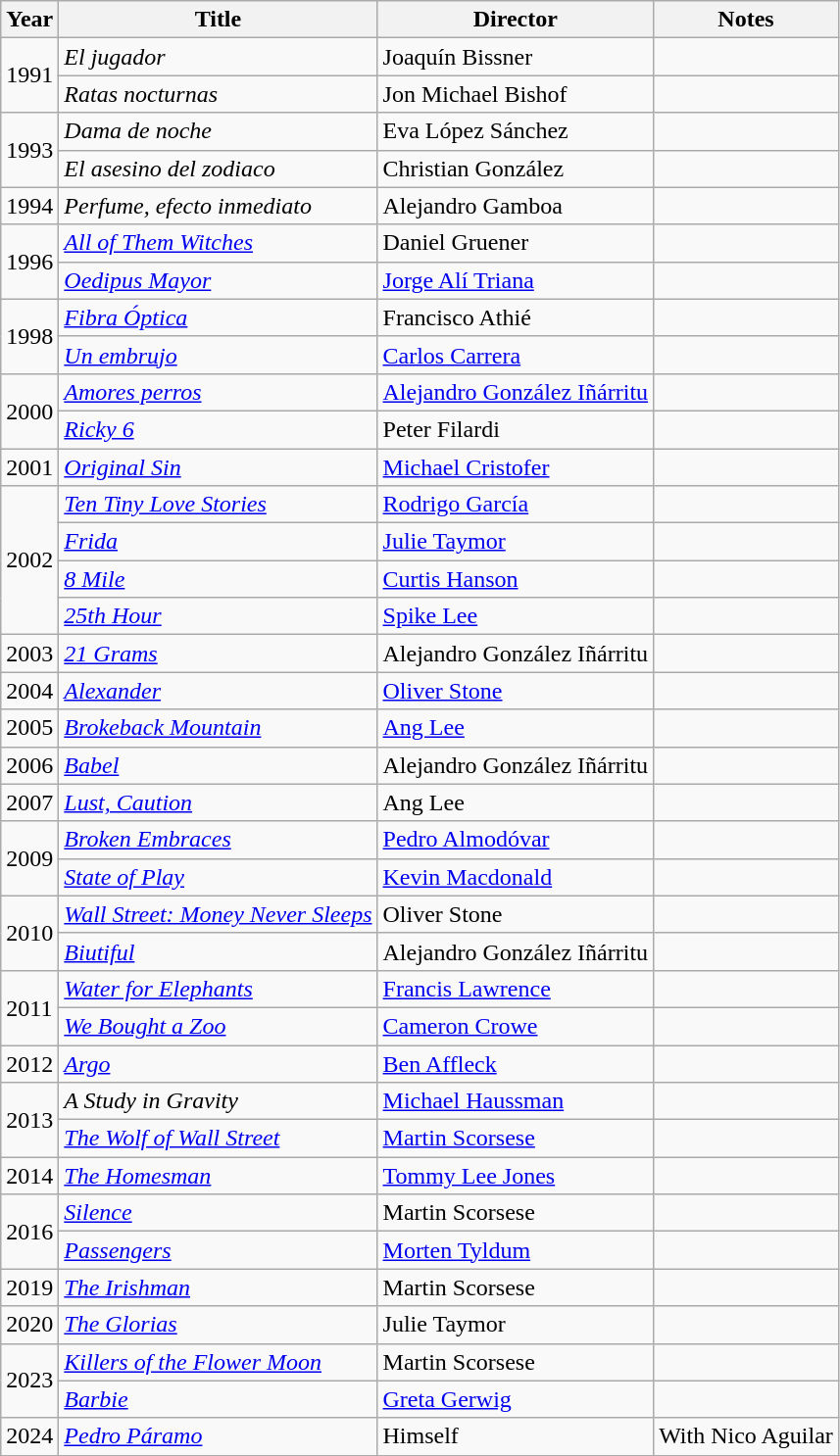<table class="wikitable">
<tr>
<th>Year</th>
<th>Title</th>
<th>Director</th>
<th>Notes</th>
</tr>
<tr>
<td rowspan=2>1991</td>
<td><em>El jugador</em></td>
<td>Joaquín Bissner</td>
<td></td>
</tr>
<tr>
<td><em>Ratas nocturnas</em></td>
<td>Jon Michael Bishof</td>
<td></td>
</tr>
<tr>
<td rowspan=2>1993</td>
<td><em>Dama de noche</em></td>
<td>Eva López Sánchez</td>
<td></td>
</tr>
<tr>
<td><em>El asesino del zodiaco</em></td>
<td>Christian González</td>
<td></td>
</tr>
<tr>
<td>1994</td>
<td><em>Perfume, efecto inmediato</em></td>
<td>Alejandro Gamboa</td>
<td></td>
</tr>
<tr>
<td rowspan=2>1996</td>
<td><em><a href='#'>All of Them Witches</a></em></td>
<td>Daniel Gruener</td>
<td></td>
</tr>
<tr>
<td><em><a href='#'>Oedipus Mayor</a></em></td>
<td><a href='#'>Jorge Alí Triana</a></td>
<td></td>
</tr>
<tr>
<td rowspan=2>1998</td>
<td><em><a href='#'>Fibra Óptica</a></em></td>
<td>Francisco Athié</td>
<td></td>
</tr>
<tr>
<td><em><a href='#'>Un embrujo</a></em></td>
<td><a href='#'>Carlos Carrera</a></td>
<td></td>
</tr>
<tr>
<td rowspan=2>2000</td>
<td><em><a href='#'>Amores perros</a></em></td>
<td><a href='#'>Alejandro González Iñárritu</a></td>
<td></td>
</tr>
<tr>
<td><em><a href='#'>Ricky 6</a></em></td>
<td>Peter Filardi</td>
<td></td>
</tr>
<tr>
<td>2001</td>
<td><em><a href='#'>Original Sin</a></em></td>
<td><a href='#'>Michael Cristofer</a></td>
<td></td>
</tr>
<tr>
<td rowspan=4>2002</td>
<td><em><a href='#'>Ten Tiny Love Stories</a></em></td>
<td><a href='#'>Rodrigo García</a></td>
<td></td>
</tr>
<tr>
<td><em><a href='#'>Frida</a></em></td>
<td><a href='#'>Julie Taymor</a></td>
<td></td>
</tr>
<tr>
<td><em><a href='#'>8 Mile</a></em></td>
<td><a href='#'>Curtis Hanson</a></td>
<td></td>
</tr>
<tr>
<td><em><a href='#'>25th Hour</a></em></td>
<td><a href='#'>Spike Lee</a></td>
<td></td>
</tr>
<tr>
<td>2003</td>
<td><em><a href='#'>21 Grams</a></em></td>
<td>Alejandro González Iñárritu</td>
<td></td>
</tr>
<tr>
<td>2004</td>
<td><em><a href='#'>Alexander</a></em></td>
<td><a href='#'>Oliver Stone</a></td>
<td></td>
</tr>
<tr>
<td>2005</td>
<td><em><a href='#'>Brokeback Mountain</a></em></td>
<td><a href='#'>Ang Lee</a></td>
<td></td>
</tr>
<tr>
<td>2006</td>
<td><em><a href='#'>Babel</a></em></td>
<td>Alejandro González Iñárritu</td>
<td></td>
</tr>
<tr>
<td>2007</td>
<td><em><a href='#'>Lust, Caution</a></em></td>
<td>Ang Lee</td>
<td></td>
</tr>
<tr>
<td rowspan=2>2009</td>
<td><em><a href='#'>Broken Embraces</a></em></td>
<td><a href='#'>Pedro Almodóvar</a></td>
<td></td>
</tr>
<tr>
<td><em><a href='#'>State of Play</a></em></td>
<td><a href='#'>Kevin Macdonald</a></td>
<td></td>
</tr>
<tr>
<td rowspan=2>2010</td>
<td><em><a href='#'>Wall Street: Money Never Sleeps</a></em></td>
<td>Oliver Stone</td>
<td></td>
</tr>
<tr>
<td><em><a href='#'>Biutiful</a></em></td>
<td>Alejandro González Iñárritu</td>
<td></td>
</tr>
<tr>
<td rowspan=2>2011</td>
<td><em><a href='#'>Water for Elephants</a></em></td>
<td><a href='#'>Francis Lawrence</a></td>
<td></td>
</tr>
<tr>
<td><em><a href='#'>We Bought a Zoo</a></em></td>
<td><a href='#'>Cameron Crowe</a></td>
<td></td>
</tr>
<tr>
<td>2012</td>
<td><em><a href='#'>Argo</a></em></td>
<td><a href='#'>Ben Affleck</a></td>
<td></td>
</tr>
<tr>
<td rowspan=2>2013</td>
<td><em>A Study in Gravity</em></td>
<td><a href='#'>Michael Haussman</a></td>
<td></td>
</tr>
<tr>
<td><em><a href='#'>The Wolf of Wall Street</a></em></td>
<td><a href='#'>Martin Scorsese</a></td>
<td></td>
</tr>
<tr>
<td>2014</td>
<td><em><a href='#'>The Homesman</a></em></td>
<td><a href='#'>Tommy Lee Jones</a></td>
<td></td>
</tr>
<tr>
<td rowspan=2>2016</td>
<td><em><a href='#'>Silence</a></em></td>
<td>Martin Scorsese</td>
<td></td>
</tr>
<tr>
<td><em><a href='#'>Passengers</a></em></td>
<td><a href='#'>Morten Tyldum</a></td>
<td></td>
</tr>
<tr>
<td>2019</td>
<td><em><a href='#'>The Irishman</a></em></td>
<td>Martin Scorsese</td>
<td></td>
</tr>
<tr>
<td>2020</td>
<td><em><a href='#'>The Glorias</a></em></td>
<td>Julie Taymor</td>
<td></td>
</tr>
<tr>
<td rowspan=2>2023</td>
<td><em><a href='#'>Killers of the Flower Moon</a></em></td>
<td>Martin Scorsese</td>
<td></td>
</tr>
<tr>
<td><em><a href='#'>Barbie</a></em></td>
<td><a href='#'>Greta Gerwig</a></td>
<td></td>
</tr>
<tr>
<td>2024</td>
<td><em><a href='#'>Pedro Páramo</a></em></td>
<td>Himself</td>
<td>With Nico Aguilar</td>
</tr>
<tr>
</tr>
</table>
